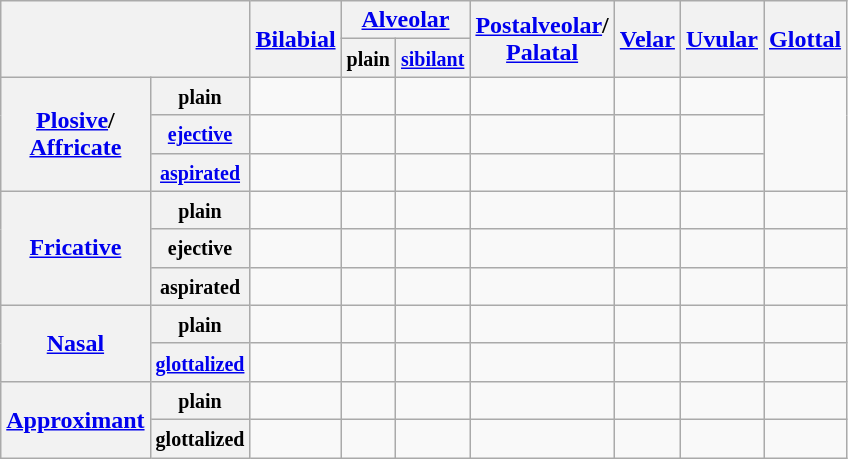<table class="wikitable" style="text-align:center">
<tr>
<th colspan=2 rowspan=2></th>
<th rowspan=2><a href='#'>Bilabial</a></th>
<th colspan=2><a href='#'>Alveolar</a></th>
<th rowspan=2><a href='#'>Postalveolar</a>/<br><a href='#'>Palatal</a></th>
<th rowspan=2><a href='#'>Velar</a></th>
<th rowspan=2><a href='#'>Uvular</a></th>
<th rowspan=2><a href='#'>Glottal</a></th>
</tr>
<tr>
<th><small>plain</small></th>
<th><small><a href='#'>sibilant</a></small></th>
</tr>
<tr>
<th rowspan=3><a href='#'>Plosive</a>/<br><a href='#'>Affricate</a></th>
<th><small>plain</small></th>
<td></td>
<td></td>
<td></td>
<td></td>
<td></td>
<td></td>
<td rowspan=3></td>
</tr>
<tr>
<th><small><a href='#'>ejective</a></small></th>
<td></td>
<td></td>
<td></td>
<td></td>
<td></td>
<td></td>
</tr>
<tr>
<th><small><a href='#'>aspirated</a></small></th>
<td></td>
<td></td>
<td></td>
<td></td>
<td></td>
<td></td>
</tr>
<tr>
<th rowspan=3><a href='#'>Fricative</a></th>
<th><small>plain</small></th>
<td></td>
<td></td>
<td></td>
<td></td>
<td></td>
<td></td>
<td></td>
</tr>
<tr>
<th><small>ejective</small></th>
<td></td>
<td></td>
<td></td>
<td></td>
<td></td>
<td></td>
<td></td>
</tr>
<tr>
<th><small>aspirated</small></th>
<td></td>
<td></td>
<td></td>
<td></td>
<td></td>
<td></td>
<td></td>
</tr>
<tr>
<th rowspan=2><a href='#'>Nasal</a></th>
<th><small>plain</small></th>
<td></td>
<td></td>
<td></td>
<td></td>
<td></td>
<td></td>
<td></td>
</tr>
<tr>
<th><small><a href='#'>glottalized</a></small></th>
<td></td>
<td></td>
<td></td>
<td></td>
<td></td>
<td></td>
<td></td>
</tr>
<tr>
<th rowspan=2><a href='#'>Approximant</a></th>
<th><small>plain</small></th>
<td></td>
<td></td>
<td></td>
<td></td>
<td></td>
<td></td>
<td></td>
</tr>
<tr>
<th><small>glottalized</small></th>
<td></td>
<td></td>
<td></td>
<td></td>
<td></td>
<td></td>
<td></td>
</tr>
</table>
